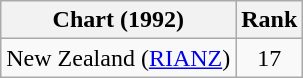<table class="wikitable">
<tr>
<th>Chart (1992)</th>
<th>Rank</th>
</tr>
<tr>
<td>New Zealand (<a href='#'>RIANZ</a>)</td>
<td align="center">17</td>
</tr>
</table>
